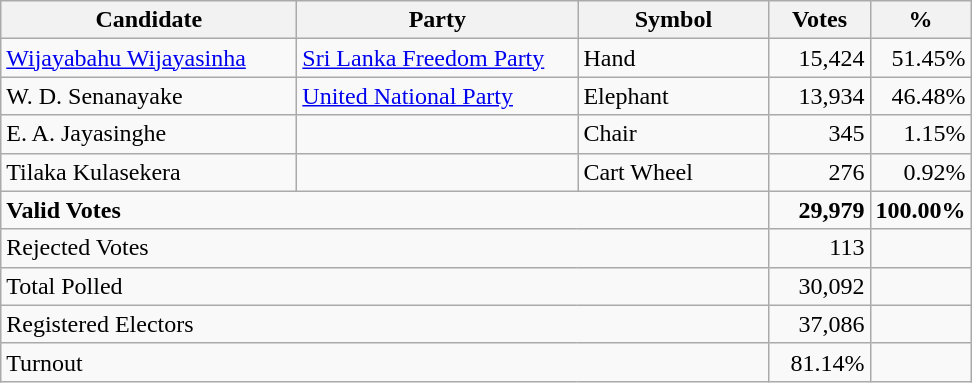<table class="wikitable" border="1" style="text-align:right;">
<tr>
<th align=left width="190">Candidate</th>
<th align=left width="180">Party</th>
<th align=left width="120">Symbol</th>
<th align=left width="60">Votes</th>
<th align=left width="60">%</th>
</tr>
<tr>
<td align=left><a href='#'>Wijayabahu Wijayasinha</a></td>
<td align=left><a href='#'>Sri Lanka Freedom Party</a></td>
<td align=left>Hand</td>
<td>15,424</td>
<td>51.45%</td>
</tr>
<tr>
<td align=left>W. D. Senanayake</td>
<td align=left><a href='#'>United National Party</a></td>
<td align=left>Elephant</td>
<td>13,934</td>
<td>46.48%</td>
</tr>
<tr>
<td align=left>E. A. Jayasinghe</td>
<td></td>
<td align=left>Chair</td>
<td>345</td>
<td>1.15%</td>
</tr>
<tr>
<td align=left>Tilaka Kulasekera</td>
<td></td>
<td align=left>Cart Wheel</td>
<td>276</td>
<td>0.92%</td>
</tr>
<tr>
<td align=left colspan=3><strong>Valid Votes</strong></td>
<td><strong>29,979</strong></td>
<td><strong>100.00%</strong></td>
</tr>
<tr>
<td align=left colspan=3>Rejected Votes</td>
<td>113</td>
<td></td>
</tr>
<tr>
<td align=left colspan=3>Total Polled</td>
<td>30,092</td>
<td></td>
</tr>
<tr>
<td align=left colspan=3>Registered Electors</td>
<td>37,086</td>
<td></td>
</tr>
<tr>
<td align=left colspan=3>Turnout</td>
<td>81.14%</td>
</tr>
</table>
